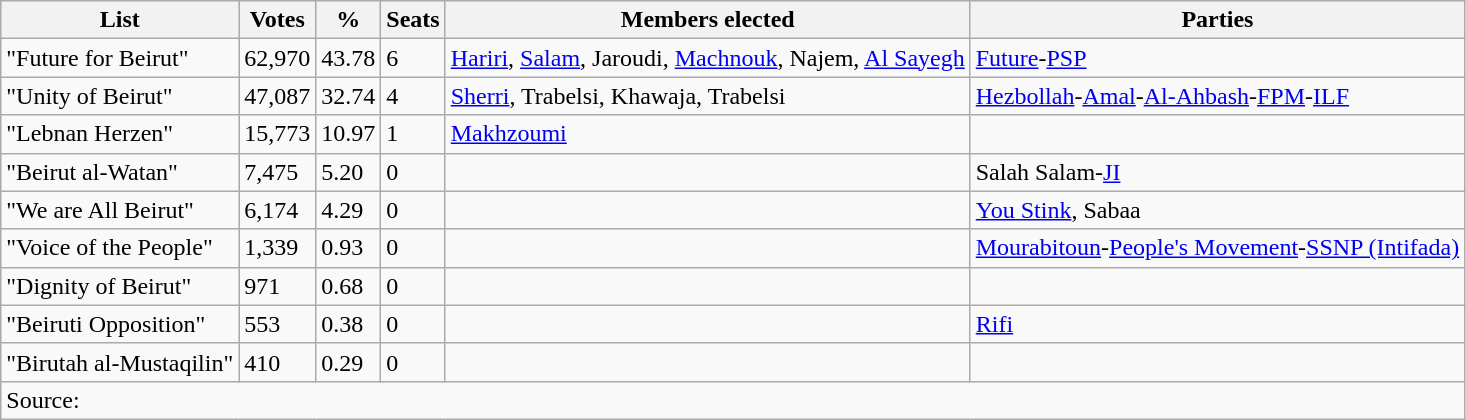<table class="wikitable sortable" style=text-align:left>
<tr>
<th>List</th>
<th>Votes</th>
<th>%</th>
<th>Seats</th>
<th>Members elected</th>
<th>Parties</th>
</tr>
<tr>
<td>"Future for Beirut"</td>
<td>62,970</td>
<td>43.78</td>
<td>6</td>
<td><a href='#'>Hariri</a>, <a href='#'>Salam</a>, Jaroudi, <a href='#'>Machnouk</a>, Najem, <a href='#'>Al Sayegh</a></td>
<td><a href='#'>Future</a>-<a href='#'>PSP</a></td>
</tr>
<tr>
<td>"Unity of Beirut"</td>
<td>47,087</td>
<td>32.74</td>
<td>4</td>
<td><a href='#'>Sherri</a>, Trabelsi, Khawaja, Trabelsi</td>
<td><a href='#'>Hezbollah</a>-<a href='#'>Amal</a>-<a href='#'>Al-Ahbash</a>-<a href='#'>FPM</a>-<a href='#'>ILF</a></td>
</tr>
<tr>
<td>"Lebnan Herzen"</td>
<td>15,773</td>
<td>10.97</td>
<td>1</td>
<td><a href='#'>Makhzoumi</a></td>
<td></td>
</tr>
<tr>
<td>"Beirut al-Watan"</td>
<td>7,475</td>
<td>5.20</td>
<td>0</td>
<td></td>
<td>Salah Salam-<a href='#'>JI</a></td>
</tr>
<tr>
<td>"We are All Beirut"</td>
<td>6,174</td>
<td>4.29</td>
<td>0</td>
<td></td>
<td> <a href='#'>You Stink</a>, Sabaa</td>
</tr>
<tr>
<td>"Voice of the People"</td>
<td>1,339</td>
<td>0.93</td>
<td>0</td>
<td></td>
<td><a href='#'>Mourabitoun</a>-<a href='#'>People's Movement</a>-<a href='#'>SSNP (Intifada)</a></td>
</tr>
<tr>
<td>"Dignity of Beirut"</td>
<td>971</td>
<td>0.68</td>
<td>0</td>
<td></td>
<td></td>
</tr>
<tr>
<td>"Beiruti Opposition"</td>
<td>553</td>
<td>0.38</td>
<td>0</td>
<td></td>
<td><a href='#'>Rifi</a></td>
</tr>
<tr>
<td>"Birutah al-Mustaqilin"</td>
<td>410</td>
<td>0.29</td>
<td>0</td>
<td></td>
<td></td>
</tr>
<tr>
<td colspan=6 align=left>Source:</td>
</tr>
</table>
